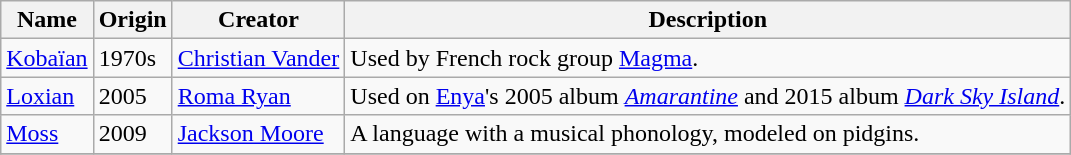<table class="wikitable sortable">
<tr>
<th>Name</th>
<th>Origin</th>
<th>Creator</th>
<th>Description</th>
</tr>
<tr>
<td><a href='#'>Kobaïan</a></td>
<td>1970s</td>
<td><a href='#'>Christian Vander</a></td>
<td>Used by French rock group <a href='#'>Magma</a>.</td>
</tr>
<tr>
<td><a href='#'>Loxian</a></td>
<td>2005</td>
<td><a href='#'>Roma Ryan</a></td>
<td>Used on <a href='#'>Enya</a>'s 2005 album <em><a href='#'>Amarantine</a></em> and 2015 album <em><a href='#'>Dark Sky Island</a></em>.</td>
</tr>
<tr>
<td><a href='#'>Moss</a></td>
<td>2009</td>
<td><a href='#'>Jackson Moore</a></td>
<td>A language with a musical phonology, modeled on pidgins.</td>
</tr>
<tr>
</tr>
</table>
